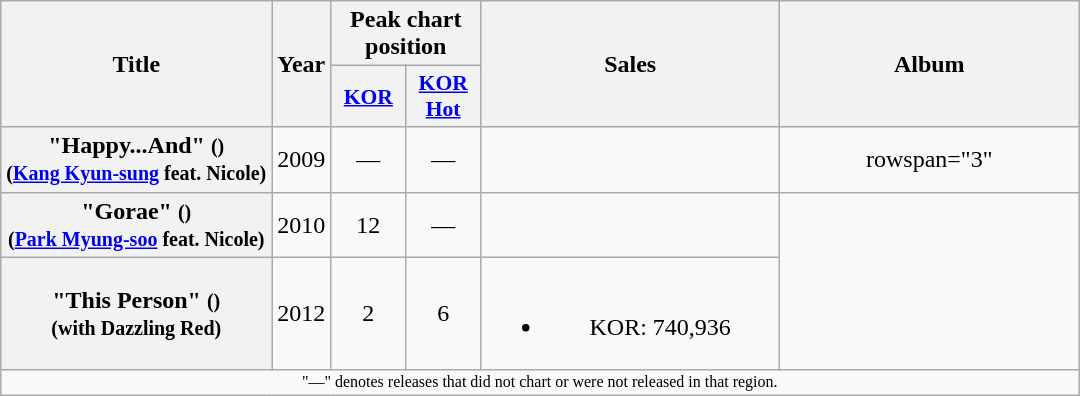<table class="wikitable plainrowheaders" style="text-align:center;">
<tr>
<th scope="col" rowspan="2">Title</th>
<th scope="col" rowspan="2" style="width:2em;">Year</th>
<th scope="col" colspan="2">Peak chart position</th>
<th rowspan="2" style="width:12em;">Sales</th>
<th scope="col" rowspan="2" style="width:12em;">Album</th>
</tr>
<tr>
<th scope="col" style="width:3em;font-size:90%;"><a href='#'>KOR</a><br></th>
<th scope="col" style="width:3em;font-size:90%;"><a href='#'>KOR<br>Hot</a><br></th>
</tr>
<tr>
<th scope="row">"Happy...And" <small>()</small><br><small>(<a href='#'>Kang Kyun-sung</a> feat. Nicole)</small></th>
<td>2009</td>
<td>—</td>
<td>—</td>
<td></td>
<td>rowspan="3" </td>
</tr>
<tr>
<th scope="row">"Gorae" <small>()</small><br><small>(<a href='#'>Park Myung-soo</a> feat. Nicole)</small></th>
<td>2010</td>
<td>12</td>
<td>—</td>
<td></td>
</tr>
<tr>
<th scope="row">"This Person" <small>()</small><br><small>(with Dazzling Red)</small></th>
<td>2012</td>
<td>2</td>
<td>6</td>
<td><br><ul><li>KOR: 740,936</li></ul></td>
</tr>
<tr>
<td colspan="15" style="text-align:center; font-size:8pt;">"—" denotes releases that did not chart or were not released in that region.</td>
</tr>
</table>
